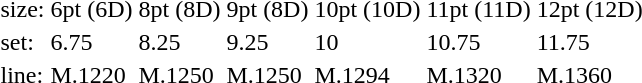<table style="margin-left:40px;">
<tr>
<td>size:</td>
<td>6pt (6D)</td>
<td>8pt (8D)</td>
<td>9pt (8D)</td>
<td>10pt (10D)</td>
<td>11pt (11D)</td>
<td>12pt (12D)</td>
</tr>
<tr>
<td>set:</td>
<td>6.75</td>
<td>8.25</td>
<td>9.25</td>
<td>10</td>
<td>10.75</td>
<td>11.75</td>
</tr>
<tr>
<td>line:</td>
<td>M.1220</td>
<td>M.1250</td>
<td>M.1250</td>
<td>M.1294</td>
<td>M.1320</td>
<td>M.1360</td>
</tr>
</table>
